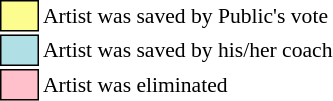<table class="toccolours" style="font-size: 90%; white-space: nowrap;">
<tr>
<td style="background:#fdfc8f; border:1px solid black;">      </td>
<td>Artist was saved by Public's vote</td>
</tr>
<tr>
<td style="background:#b0e0e6; border:1px solid black;">      </td>
<td>Artist was saved by his/her coach</td>
</tr>
<tr>
<td style="background:pink; border:1px solid black;">      </td>
<td>Artist was eliminated</td>
</tr>
</table>
